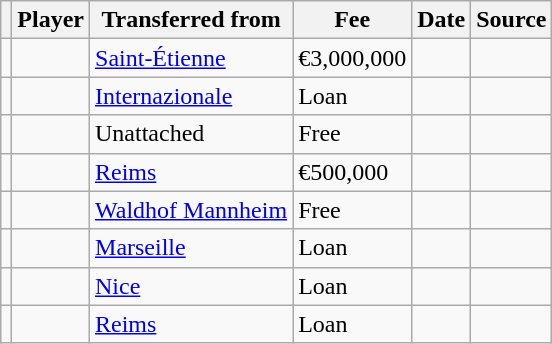<table class="wikitable plainrowheaders sortable">
<tr>
<th></th>
<th scope="col">Player</th>
<th>Transferred from</th>
<th style="width: 65px;">Fee</th>
<th scope="col">Date</th>
<th scope="col">Source</th>
</tr>
<tr>
<td align="center"></td>
<td></td>
<td> <a href='#'>Saint-Étienne</a></td>
<td>€3,000,000</td>
<td></td>
<td></td>
</tr>
<tr>
<td align="center"></td>
<td></td>
<td> <a href='#'>Internazionale</a></td>
<td>Loan</td>
<td></td>
<td></td>
</tr>
<tr>
<td align="center"></td>
<td></td>
<td>Unattached</td>
<td>Free</td>
<td></td>
<td></td>
</tr>
<tr>
<td align="center"></td>
<td></td>
<td> <a href='#'>Reims</a></td>
<td>€500,000</td>
<td></td>
<td></td>
</tr>
<tr>
<td align="center"></td>
<td></td>
<td> <a href='#'>Waldhof Mannheim</a></td>
<td>Free</td>
<td></td>
<td></td>
</tr>
<tr>
<td align="center"></td>
<td></td>
<td> <a href='#'>Marseille</a></td>
<td>Loan</td>
<td></td>
<td></td>
</tr>
<tr>
<td align="center"></td>
<td></td>
<td> <a href='#'>Nice</a></td>
<td>Loan</td>
<td></td>
<td></td>
</tr>
<tr>
<td align="center"></td>
<td></td>
<td> <a href='#'>Reims</a></td>
<td>Loan</td>
<td></td>
<td></td>
</tr>
</table>
